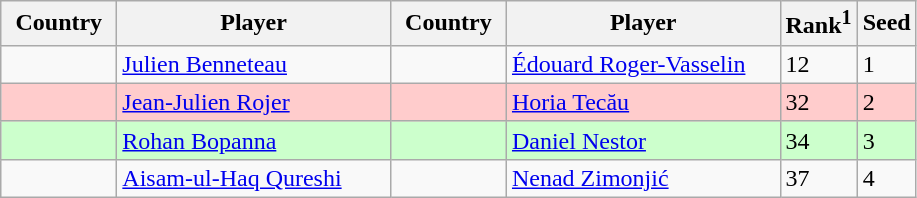<table class="sortable wikitable">
<tr>
<th width="70">Country</th>
<th width="175">Player</th>
<th width="70">Country</th>
<th width="175">Player</th>
<th>Rank<sup>1</sup></th>
<th>Seed</th>
</tr>
<tr>
<td></td>
<td><a href='#'>Julien Benneteau</a></td>
<td></td>
<td><a href='#'>Édouard Roger-Vasselin</a></td>
<td>12</td>
<td>1</td>
</tr>
<tr style="background:#fcc;">
<td></td>
<td><a href='#'>Jean-Julien Rojer</a></td>
<td></td>
<td><a href='#'>Horia Tecău</a></td>
<td>32</td>
<td>2</td>
</tr>
<tr style="background:#cfc;">
<td></td>
<td><a href='#'>Rohan Bopanna</a></td>
<td></td>
<td><a href='#'>Daniel Nestor</a></td>
<td>34</td>
<td>3</td>
</tr>
<tr>
<td></td>
<td><a href='#'>Aisam-ul-Haq Qureshi</a></td>
<td></td>
<td><a href='#'>Nenad Zimonjić</a></td>
<td>37</td>
<td>4</td>
</tr>
</table>
